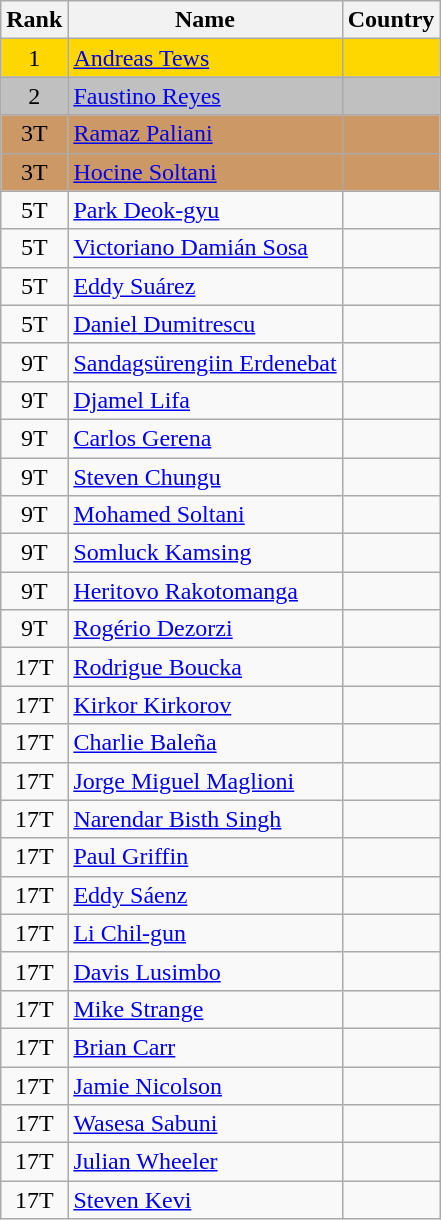<table class="wikitable sortable" style="text-align:center">
<tr>
<th>Rank</th>
<th>Name</th>
<th>Country</th>
</tr>
<tr bgcolor=gold>
<td>1</td>
<td align="left"><a href='#'>Andreas Tews</a></td>
<td align="left"></td>
</tr>
<tr bgcolor=silver>
<td>2</td>
<td align="left"><a href='#'>Faustino Reyes</a></td>
<td align="left"></td>
</tr>
<tr bgcolor=#CC9966>
<td>3T</td>
<td align="left"><a href='#'>Ramaz Paliani</a></td>
<td align="left"></td>
</tr>
<tr bgcolor=#CC9966>
<td>3T</td>
<td align="left"><a href='#'>Hocine Soltani</a></td>
<td align="left"></td>
</tr>
<tr>
<td>5T</td>
<td align="left"><a href='#'>Park Deok-gyu</a></td>
<td align="left"></td>
</tr>
<tr>
<td>5T</td>
<td align="left"><a href='#'>Victoriano Damián Sosa</a></td>
<td align="left"></td>
</tr>
<tr>
<td>5T</td>
<td align="left"><a href='#'>Eddy Suárez</a></td>
<td align="left"></td>
</tr>
<tr>
<td>5T</td>
<td align="left"><a href='#'>Daniel Dumitrescu</a></td>
<td align="left"></td>
</tr>
<tr>
<td>9T</td>
<td align="left"><a href='#'>Sandagsürengiin Erdenebat</a></td>
<td align="left"></td>
</tr>
<tr>
<td>9T</td>
<td align="left"><a href='#'>Djamel Lifa</a></td>
<td align="left"></td>
</tr>
<tr>
<td>9T</td>
<td align="left"><a href='#'>Carlos Gerena</a></td>
<td align="left"></td>
</tr>
<tr>
<td>9T</td>
<td align="left"><a href='#'>Steven Chungu</a></td>
<td align="left"></td>
</tr>
<tr>
<td>9T</td>
<td align="left"><a href='#'>Mohamed Soltani</a></td>
<td align="left"></td>
</tr>
<tr>
<td>9T</td>
<td align="left"><a href='#'>Somluck Kamsing</a></td>
<td align="left"></td>
</tr>
<tr>
<td>9T</td>
<td align="left"><a href='#'>Heritovo Rakotomanga</a></td>
<td align="left"></td>
</tr>
<tr>
<td>9T</td>
<td align="left"><a href='#'>Rogério Dezorzi</a></td>
<td align="left"></td>
</tr>
<tr>
<td>17T</td>
<td align="left"><a href='#'>Rodrigue Boucka</a></td>
<td align="left"></td>
</tr>
<tr>
<td>17T</td>
<td align="left"><a href='#'>Kirkor Kirkorov</a></td>
<td align="left"></td>
</tr>
<tr>
<td>17T</td>
<td align="left"><a href='#'>Charlie Baleña</a></td>
<td align="left"></td>
</tr>
<tr>
<td>17T</td>
<td align="left"><a href='#'>Jorge Miguel Maglioni</a></td>
<td align="left"></td>
</tr>
<tr>
<td>17T</td>
<td align="left"><a href='#'>Narendar Bisth Singh</a></td>
<td align="left"></td>
</tr>
<tr>
<td>17T</td>
<td align="left"><a href='#'>Paul Griffin</a></td>
<td align="left"></td>
</tr>
<tr>
<td>17T</td>
<td align="left"><a href='#'>Eddy Sáenz</a></td>
<td align="left"></td>
</tr>
<tr>
<td>17T</td>
<td align="left"><a href='#'>Li Chil-gun</a></td>
<td align="left"></td>
</tr>
<tr>
<td>17T</td>
<td align="left"><a href='#'>Davis Lusimbo</a></td>
<td align="left"></td>
</tr>
<tr>
<td>17T</td>
<td align="left"><a href='#'>Mike Strange</a></td>
<td align="left"></td>
</tr>
<tr>
<td>17T</td>
<td align="left"><a href='#'>Brian Carr</a></td>
<td align="left"></td>
</tr>
<tr>
<td>17T</td>
<td align="left"><a href='#'>Jamie Nicolson</a></td>
<td align="left"></td>
</tr>
<tr>
<td>17T</td>
<td align="left"><a href='#'>Wasesa Sabuni</a></td>
<td align="left"></td>
</tr>
<tr>
<td>17T</td>
<td align="left"><a href='#'>Julian Wheeler</a></td>
<td align="left"></td>
</tr>
<tr>
<td>17T</td>
<td align="left"><a href='#'>Steven Kevi</a></td>
<td align="left"></td>
</tr>
</table>
